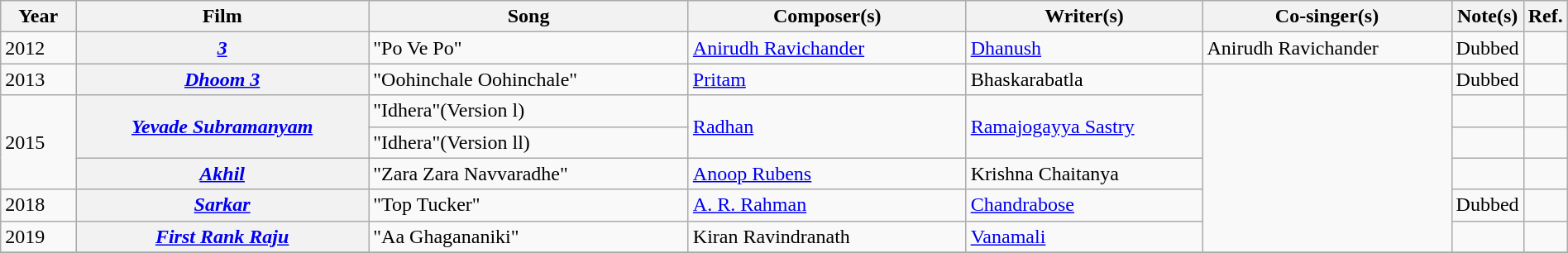<table class="wikitable plainrowheaders" width="100%" "textcolor:#000;">
<tr>
<th scope="col" width="5%"><strong>Year</strong></th>
<th scope="col" width=20%><strong>Film</strong></th>
<th scope="col" width=22%><strong>Song</strong></th>
<th scope="col" width=19%><strong>Composer(s)</strong></th>
<th scope="col" width=16%><strong>Writer(s)</strong></th>
<th scope="col" width=17%><strong>Co-singer(s)</strong></th>
<th>Note(s)</th>
<th scope="col" width=1%><strong>Ref.</strong></th>
</tr>
<tr>
<td>2012</td>
<th><strong><em><a href='#'>3</a></em></strong></th>
<td>"Po Ve Po"</td>
<td><a href='#'>Anirudh Ravichander</a></td>
<td><a href='#'>Dhanush</a></td>
<td>Anirudh Ravichander</td>
<td>Dubbed</td>
<td></td>
</tr>
<tr>
<td>2013</td>
<th><strong><em><a href='#'>Dhoom 3</a></em></strong></th>
<td>"Oohinchale Oohinchale"</td>
<td><a href='#'>Pritam</a></td>
<td>Bhaskarabatla</td>
<td rowspan="6"></td>
<td>Dubbed</td>
<td></td>
</tr>
<tr>
<td rowspan="3">2015</td>
<th rowspan="2"><strong><em><a href='#'>Yevade Subramanyam</a></em></strong></th>
<td>"Idhera"(Version l)</td>
<td rowspan="2"><a href='#'>Radhan</a></td>
<td rowspan="2"><a href='#'>Ramajogayya Sastry</a></td>
<td></td>
<td></td>
</tr>
<tr>
<td>"Idhera"(Version ll)</td>
<td></td>
<td></td>
</tr>
<tr>
<th><em><a href='#'><strong>Akhil</strong></a></em></th>
<td>"Zara Zara Navvaradhe"</td>
<td><a href='#'>Anoop Rubens</a></td>
<td>Krishna Chaitanya</td>
<td></td>
<td></td>
</tr>
<tr>
<td>2018</td>
<th><strong><a href='#'><em>Sarkar</em></a></strong></th>
<td>"Top Tucker"</td>
<td><a href='#'>A. R. Rahman</a></td>
<td><a href='#'>Chandrabose</a></td>
<td>Dubbed</td>
<td></td>
</tr>
<tr>
<td>2019</td>
<th><em><a href='#'><strong>First Rank Raju</strong></a></em></th>
<td>"Aa Ghagananiki"</td>
<td>Kiran Ravindranath</td>
<td><a href='#'>Vanamali</a></td>
<td></td>
<td></td>
</tr>
<tr>
</tr>
</table>
